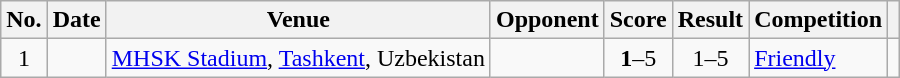<table class="wikitable sortable">
<tr>
<th scope=col>No.</th>
<th scope=col>Date</th>
<th scope=col>Venue</th>
<th scope=col>Opponent</th>
<th scope=col>Score</th>
<th scope=col>Result</th>
<th scope=col>Competition</th>
<th scope=col class="unsortable"></th>
</tr>
<tr>
<td align="center">1</td>
<td></td>
<td><a href='#'>MHSK Stadium</a>, <a href='#'>Tashkent</a>, Uzbekistan</td>
<td></td>
<td align="center"><strong>1</strong>–5</td>
<td align="center">1–5</td>
<td><a href='#'>Friendly</a></td>
<td></td>
</tr>
</table>
